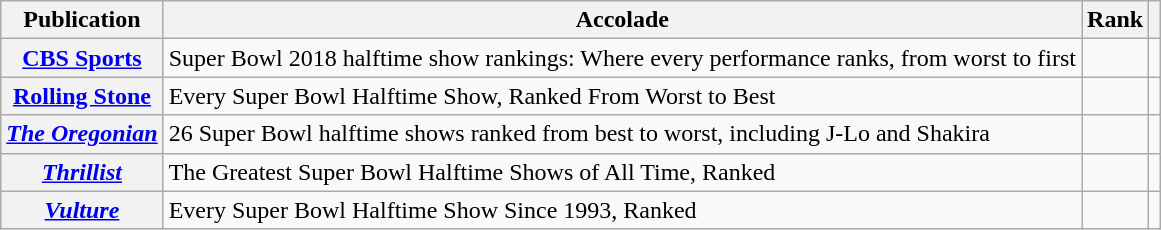<table class="wikitable sortable plainrowheaders">
<tr>
<th scope="col">Publication</th>
<th scope="col">Accolade</th>
<th scope="col">Rank</th>
<th scope="col"></th>
</tr>
<tr>
<th scope="row"><a href='#'>CBS Sports</a></th>
<td>Super Bowl 2018 halftime show rankings: Where every performance ranks, from worst to first</td>
<td></td>
<td></td>
</tr>
<tr>
<th rowspan="row"><a href='#'>Rolling Stone</a></th>
<td>Every Super Bowl Halftime Show, Ranked From Worst to Best</td>
<td></td>
<td></td>
</tr>
<tr>
<th rowspan="row"><em><a href='#'>The Oregonian</a></em></th>
<td>26 Super Bowl halftime shows ranked from best to worst, including J-Lo and Shakira</td>
<td></td>
<td></td>
</tr>
<tr>
<th rowspan="row"><em><a href='#'>Thrillist</a></em></th>
<td>The Greatest Super Bowl Halftime Shows of All Time, Ranked</td>
<td></td>
<td></td>
</tr>
<tr>
<th rowspan="row"><em><a href='#'>Vulture</a></em></th>
<td>Every Super Bowl Halftime Show Since 1993, Ranked</td>
<td></td>
<td></td>
</tr>
</table>
